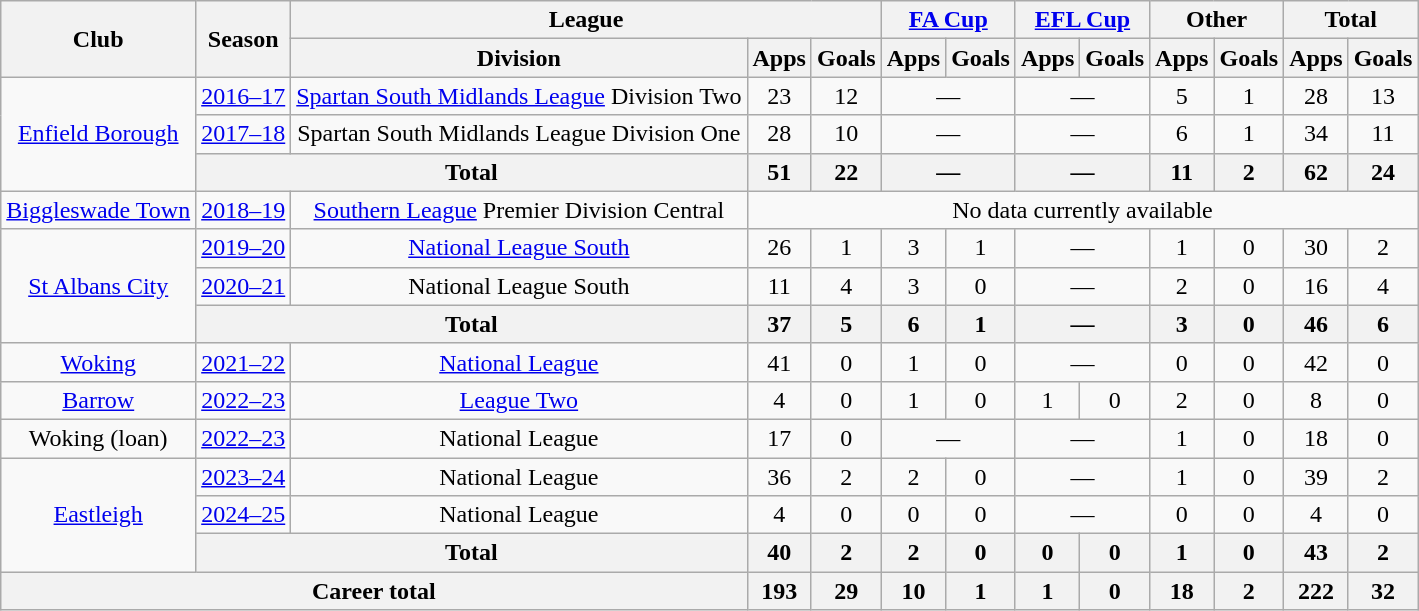<table class="wikitable" style="text-align:center">
<tr>
<th rowspan="2">Club</th>
<th rowspan="2">Season</th>
<th colspan="3">League</th>
<th colspan="2"><a href='#'>FA Cup</a></th>
<th colspan="2"><a href='#'>EFL Cup</a></th>
<th colspan="2">Other</th>
<th colspan="2">Total</th>
</tr>
<tr>
<th>Division</th>
<th>Apps</th>
<th>Goals</th>
<th>Apps</th>
<th>Goals</th>
<th>Apps</th>
<th>Goals</th>
<th>Apps</th>
<th>Goals</th>
<th>Apps</th>
<th>Goals</th>
</tr>
<tr>
<td rowspan="3"><a href='#'>Enfield Borough</a></td>
<td><a href='#'>2016–17</a></td>
<td><a href='#'>Spartan South Midlands League</a> Division Two</td>
<td>23</td>
<td>12</td>
<td colspan="2">—</td>
<td colspan="2">—</td>
<td>5</td>
<td>1</td>
<td>28</td>
<td>13</td>
</tr>
<tr>
<td><a href='#'>2017–18</a></td>
<td>Spartan South Midlands League Division One</td>
<td>28</td>
<td>10</td>
<td colspan="2">—</td>
<td colspan="2">—</td>
<td>6</td>
<td>1</td>
<td>34</td>
<td>11</td>
</tr>
<tr>
<th colspan="2">Total</th>
<th>51</th>
<th>22</th>
<th colspan="2">—</th>
<th colspan="2">—</th>
<th>11</th>
<th>2</th>
<th>62</th>
<th>24</th>
</tr>
<tr>
<td><a href='#'>Biggleswade Town</a></td>
<td><a href='#'>2018–19</a></td>
<td><a href='#'>Southern League</a> Premier Division Central</td>
<td colspan="10">No data currently available</td>
</tr>
<tr>
<td rowspan="3"><a href='#'>St Albans City</a></td>
<td><a href='#'>2019–20</a></td>
<td><a href='#'>National League South</a></td>
<td>26</td>
<td>1</td>
<td>3</td>
<td>1</td>
<td colspan="2">—</td>
<td>1</td>
<td>0</td>
<td>30</td>
<td>2</td>
</tr>
<tr>
<td><a href='#'>2020–21</a></td>
<td>National League South</td>
<td>11</td>
<td>4</td>
<td>3</td>
<td>0</td>
<td colspan="2">—</td>
<td>2</td>
<td>0</td>
<td>16</td>
<td>4</td>
</tr>
<tr>
<th colspan="2">Total</th>
<th>37</th>
<th>5</th>
<th>6</th>
<th>1</th>
<th colspan="2">—</th>
<th>3</th>
<th>0</th>
<th>46</th>
<th>6</th>
</tr>
<tr>
<td><a href='#'>Woking</a></td>
<td><a href='#'>2021–22</a></td>
<td><a href='#'>National League</a></td>
<td>41</td>
<td>0</td>
<td>1</td>
<td>0</td>
<td colspan="2">—</td>
<td>0</td>
<td>0</td>
<td>42</td>
<td>0</td>
</tr>
<tr>
<td><a href='#'>Barrow</a></td>
<td><a href='#'>2022–23</a></td>
<td><a href='#'>League Two</a></td>
<td>4</td>
<td>0</td>
<td>1</td>
<td>0</td>
<td>1</td>
<td>0</td>
<td>2</td>
<td>0</td>
<td>8</td>
<td>0</td>
</tr>
<tr>
<td>Woking (loan)</td>
<td><a href='#'>2022–23</a></td>
<td>National League</td>
<td>17</td>
<td>0</td>
<td colspan=2>—</td>
<td colspan=2>—</td>
<td>1</td>
<td>0</td>
<td>18</td>
<td>0</td>
</tr>
<tr>
<td rowspan="3"><a href='#'>Eastleigh</a></td>
<td><a href='#'>2023–24</a></td>
<td>National League</td>
<td>36</td>
<td>2</td>
<td>2</td>
<td>0</td>
<td colspan=2>—</td>
<td>1</td>
<td>0</td>
<td>39</td>
<td>2</td>
</tr>
<tr>
<td><a href='#'>2024–25</a></td>
<td>National League</td>
<td>4</td>
<td>0</td>
<td>0</td>
<td>0</td>
<td colspan="2">—</td>
<td>0</td>
<td>0</td>
<td>4</td>
<td>0</td>
</tr>
<tr>
<th colspan="2">Total</th>
<th>40</th>
<th>2</th>
<th>2</th>
<th>0</th>
<th>0</th>
<th>0</th>
<th>1</th>
<th>0</th>
<th>43</th>
<th>2</th>
</tr>
<tr>
<th colspan=3>Career total</th>
<th>193</th>
<th>29</th>
<th>10</th>
<th>1</th>
<th>1</th>
<th>0</th>
<th>18</th>
<th>2</th>
<th>222</th>
<th>32</th>
</tr>
</table>
